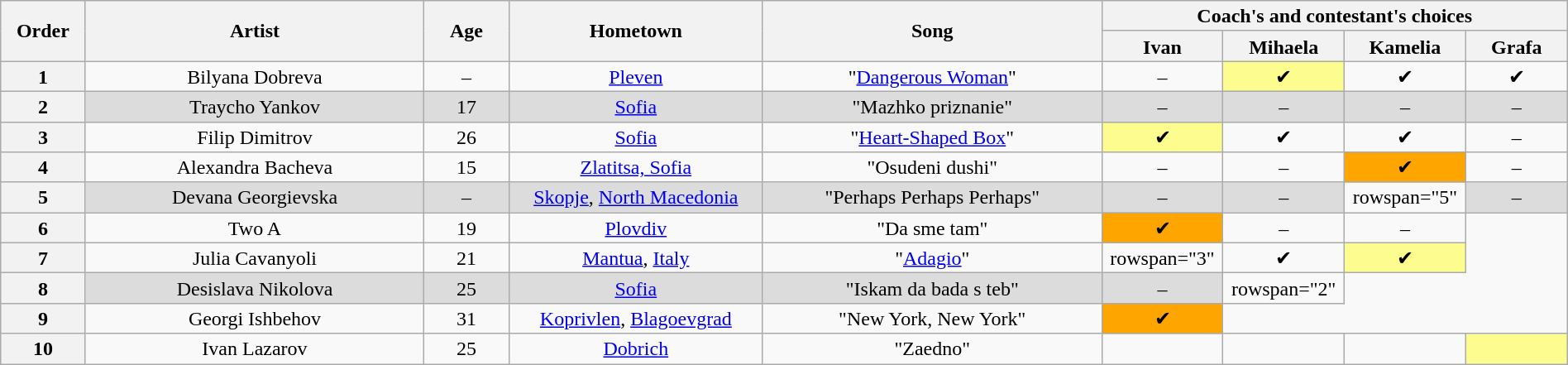<table class="wikitable" style="text-align:center; line-height:17px; width:100%;">
<tr>
<th rowspan="2" scope="col" style="width:05%;">Order</th>
<th rowspan="2" scope="col" style="width:20%;">Artist</th>
<th rowspan="2" scope="col" style="width:05%;">Age</th>
<th rowspan="2" scope="col" style="width:15%;">Hometown</th>
<th rowspan="2" scope="col" style="width:20%;">Song</th>
<th colspan="4" scope="col" style="width:32%;">Coach's and contestant's choices</th>
</tr>
<tr>
<th style="width:06%;">Ivan</th>
<th style="width:06%;">Mihaela</th>
<th style="width:06%;">Kamelia</th>
<th style="width:06%;">Grafa</th>
</tr>
<tr>
<th>1</th>
<td>Bilyana Dobreva</td>
<td>–</td>
<td><a href='#'>Pleven</a></td>
<td>"<a href='#'>Dangerous Woman</a>"</td>
<td>–</td>
<td style="background:#fdfc8f;">✔</td>
<td>✔</td>
<td>✔</td>
</tr>
<tr>
<th>2</th>
<td style="background:#dcdcdc;">Traycho Yankov</td>
<td style="background:#dcdcdc;">17</td>
<td style="background:#dcdcdc;"><a href='#'>Sofia</a></td>
<td style="background:#dcdcdc;">"Mazhko priznanie"</td>
<td style="background:#dcdcdc;">–</td>
<td style="background:#dcdcdc;">–</td>
<td style="background:#dcdcdc;">–</td>
<td style="background:#dcdcdc;">–</td>
</tr>
<tr>
<th>3</th>
<td>Filip Dimitrov</td>
<td>26</td>
<td><a href='#'>Sofia</a></td>
<td>"<a href='#'>Heart-Shaped Box</a>"</td>
<td style="background:#fdfc8f;">✔</td>
<td>✔</td>
<td>✔</td>
<td>–</td>
</tr>
<tr>
<th>4</th>
<td>Alexandra Bacheva</td>
<td>15</td>
<td><a href='#'>Zlatitsa, Sofia</a></td>
<td>"Osudeni dushi"</td>
<td>–</td>
<td>–</td>
<td style="background:orange;">✔</td>
<td>–</td>
</tr>
<tr>
<th>5</th>
<td style="background:#dcdcdc;">Devana Georgievska</td>
<td style="background:#dcdcdc;">–</td>
<td style="background:#dcdcdc;"><a href='#'>Skopje</a>, <a href='#'>North Macedonia</a></td>
<td style="background:#dcdcdc;">"Perhaps Perhaps Perhaps"</td>
<td style="background:#dcdcdc;">–</td>
<td style="background:#dcdcdc;">–</td>
<td>rowspan="5" </td>
<td style="background:#dcdcdc;">–</td>
</tr>
<tr>
<th>6</th>
<td>Two A</td>
<td>19</td>
<td><a href='#'>Plovdiv</a></td>
<td>"Da sme tam"</td>
<td style="background:orange;">✔</td>
<td>–</td>
<td>–</td>
</tr>
<tr>
<th>7</th>
<td>Julia Cavanyoli</td>
<td>21</td>
<td><a href='#'>Mantua</a>, <a href='#'>Italy</a></td>
<td>"<a href='#'>Adagio</a>"</td>
<td>rowspan="3" </td>
<td>✔</td>
<td style="background:#fdfc8f;">✔</td>
</tr>
<tr>
<th>8</th>
<td style="background:#dcdcdc;">Desislava Nikolova</td>
<td style="background:#dcdcdc;">25</td>
<td style="background:#dcdcdc;"><a href='#'>Sofia</a></td>
<td style="background:#dcdcdc;">"Iskam da bada s teb"</td>
<td style="background:#dcdcdc;">–</td>
<td>rowspan="2" </td>
</tr>
<tr>
<th>9</th>
<td>Georgi Ishbehov</td>
<td>31</td>
<td><a href='#'>Koprivlen</a>, <a href='#'>Blagoevgrad</a></td>
<td>"New York, New York"</td>
<td style="background:orange;">✔</td>
</tr>
<tr>
<th>10</th>
<td>Ivan Lazarov</td>
<td>25</td>
<td><a href='#'>Dobrich</a></td>
<td>"Zaedno"</td>
<td></td>
<td></td>
<td></td>
<td style="background:#fdfc8f;"></td>
</tr>
</table>
